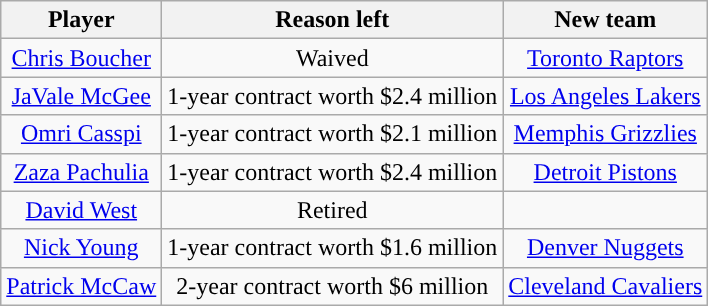<table class="wikitable sortable sortable" style="text-align: center">
<tr>
<th>Player</th>
<th>Reason left</th>
<th>New team</th>
</tr>
<tr style="text-align: center">
<td><a href='#'>Chris Boucher</a></td>
<td>Waived</td>
<td><a href='#'>Toronto Raptors</a></td>
</tr>
<tr style="text-align: center">
<td><a href='#'>JaVale McGee</a></td>
<td>1-year contract worth $2.4 million</td>
<td><a href='#'>Los Angeles Lakers</a></td>
</tr>
<tr style="text-align: center">
<td><a href='#'>Omri Casspi</a></td>
<td>1-year contract worth $2.1 million</td>
<td><a href='#'>Memphis Grizzlies</a></td>
</tr>
<tr style="text-align: center">
<td><a href='#'>Zaza Pachulia</a></td>
<td>1-year contract worth $2.4 million</td>
<td><a href='#'>Detroit Pistons</a></td>
</tr>
<tr style="text-align: center">
<td><a href='#'>David West</a></td>
<td>Retired</td>
<td></td>
</tr>
<tr style="text-align: center">
<td><a href='#'>Nick Young</a></td>
<td>1-year contract worth $1.6 million</td>
<td><a href='#'>Denver Nuggets</a></td>
</tr>
<tr style="text-align: center">
<td><a href='#'>Patrick McCaw</a></td>
<td>2-year contract worth $6 million</td>
<td><a href='#'>Cleveland Cavaliers</a></td>
</tr>
</table>
